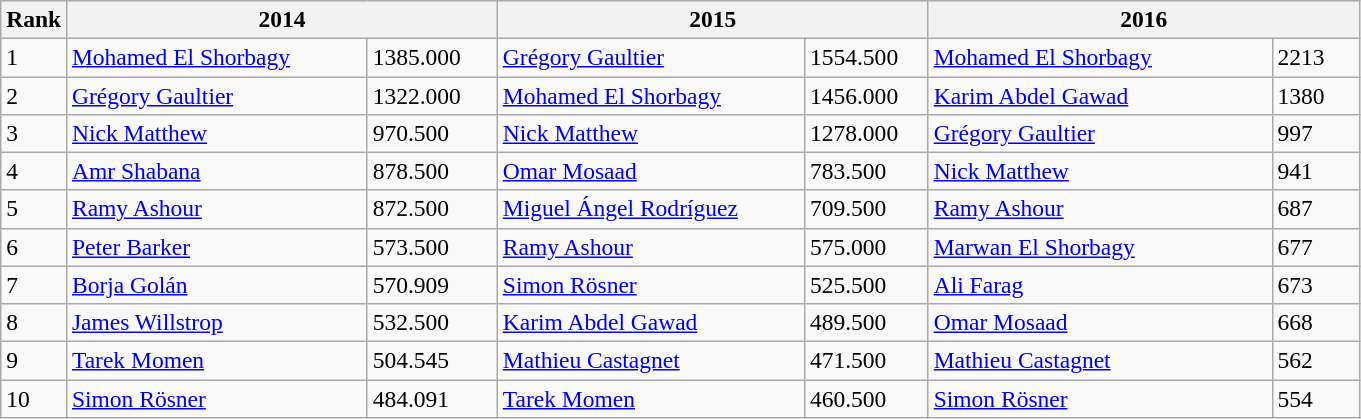<table class=wikitable style="font-size:98%;">
<tr>
<th>Rank</th>
<th colspan="2" style="width:280px;">2014</th>
<th colspan="2" style="width:280px;">2015</th>
<th colspan="2" style="width:280px;">2016</th>
</tr>
<tr>
<td>1</td>
<td> <a href='#'>Mohamed El Shorbagy</a></td>
<td>1385.000</td>
<td> <a href='#'>Grégory Gaultier</a></td>
<td>1554.500</td>
<td> <a href='#'>Mohamed El Shorbagy</a></td>
<td>2213</td>
</tr>
<tr>
<td>2</td>
<td> <a href='#'>Grégory Gaultier</a></td>
<td>1322.000</td>
<td> <a href='#'>Mohamed El Shorbagy</a></td>
<td>1456.000</td>
<td> <a href='#'>Karim Abdel Gawad</a></td>
<td>1380</td>
</tr>
<tr>
<td>3</td>
<td> <a href='#'>Nick Matthew</a></td>
<td>970.500</td>
<td> <a href='#'>Nick Matthew</a></td>
<td>1278.000</td>
<td> <a href='#'>Grégory Gaultier</a></td>
<td>997</td>
</tr>
<tr>
<td>4</td>
<td> <a href='#'>Amr Shabana</a></td>
<td>878.500</td>
<td> <a href='#'>Omar Mosaad</a></td>
<td>783.500</td>
<td> <a href='#'>Nick Matthew</a></td>
<td>941</td>
</tr>
<tr>
<td>5</td>
<td> <a href='#'>Ramy Ashour</a></td>
<td>872.500</td>
<td> <a href='#'>Miguel Ángel Rodríguez</a></td>
<td>709.500</td>
<td> <a href='#'>Ramy Ashour</a></td>
<td>687</td>
</tr>
<tr>
<td>6</td>
<td> <a href='#'>Peter Barker</a></td>
<td>573.500</td>
<td> <a href='#'>Ramy Ashour</a></td>
<td>575.000</td>
<td> <a href='#'>Marwan El Shorbagy</a></td>
<td>677</td>
</tr>
<tr>
<td>7</td>
<td> <a href='#'>Borja Golán</a></td>
<td>570.909</td>
<td> <a href='#'>Simon Rösner</a></td>
<td>525.500</td>
<td> <a href='#'>Ali Farag</a></td>
<td>673</td>
</tr>
<tr>
<td>8</td>
<td> <a href='#'>James Willstrop</a></td>
<td>532.500</td>
<td> <a href='#'>Karim Abdel Gawad</a></td>
<td>489.500</td>
<td> <a href='#'>Omar Mosaad</a></td>
<td>668</td>
</tr>
<tr>
<td>9</td>
<td> <a href='#'>Tarek Momen</a></td>
<td>504.545</td>
<td> <a href='#'>Mathieu Castagnet</a></td>
<td>471.500</td>
<td> <a href='#'>Mathieu Castagnet</a></td>
<td>562</td>
</tr>
<tr>
<td>10</td>
<td> <a href='#'>Simon Rösner</a></td>
<td>484.091</td>
<td> <a href='#'>Tarek Momen</a></td>
<td>460.500</td>
<td> <a href='#'>Simon Rösner</a></td>
<td>554</td>
</tr>
</table>
